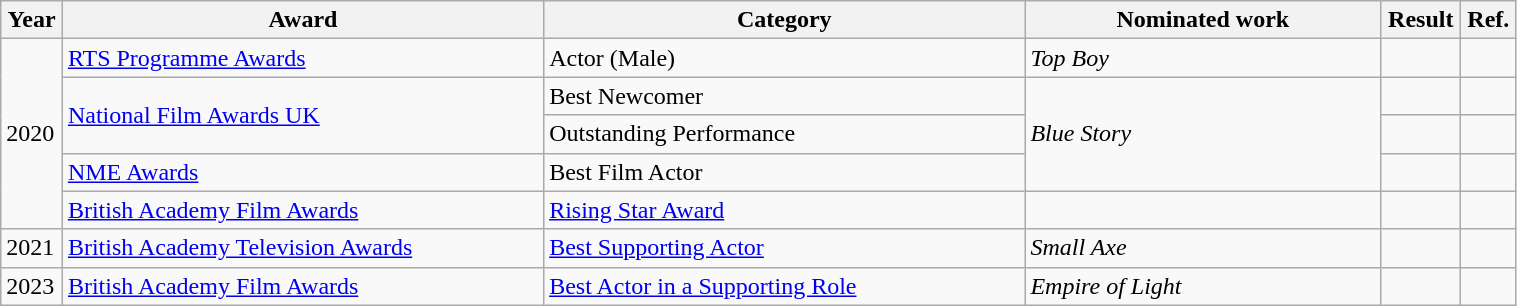<table width="80%" class="wikitable">
<tr>
<th width="10">Year</th>
<th width="300">Award</th>
<th width="300">Category</th>
<th width="220">Nominated work</th>
<th width="30">Result</th>
<th width="10">Ref.</th>
</tr>
<tr>
<td rowspan="5">2020</td>
<td><a href='#'>RTS Programme Awards</a></td>
<td>Actor (Male)</td>
<td><em>Top Boy</em></td>
<td></td>
<td></td>
</tr>
<tr>
<td rowspan="2"><a href='#'>National Film Awards UK</a></td>
<td>Best Newcomer</td>
<td rowspan="3"><em>Blue Story</em></td>
<td></td>
<td></td>
</tr>
<tr>
<td>Outstanding Performance</td>
<td></td>
<td></td>
</tr>
<tr>
<td><a href='#'>NME Awards</a></td>
<td>Best Film Actor</td>
<td></td>
<td></td>
</tr>
<tr>
<td><a href='#'>British Academy Film Awards</a></td>
<td><a href='#'>Rising Star Award</a></td>
<td></td>
<td></td>
<td></td>
</tr>
<tr>
<td>2021</td>
<td><a href='#'>British Academy Television Awards</a></td>
<td><a href='#'>Best Supporting Actor</a></td>
<td><em>Small Axe</em></td>
<td></td>
<td></td>
</tr>
<tr>
<td>2023</td>
<td><a href='#'>British Academy Film Awards</a></td>
<td><a href='#'>Best Actor in a Supporting Role</a></td>
<td><em>Empire of Light</em></td>
<td></td>
<td></td>
</tr>
</table>
